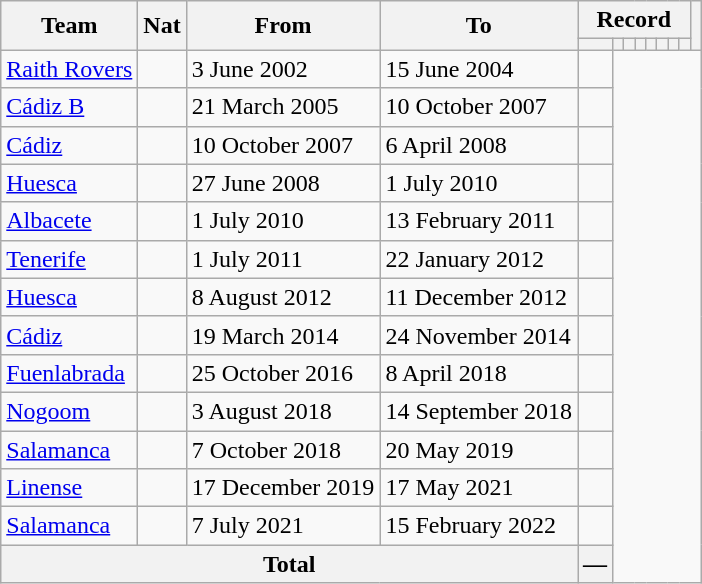<table class="wikitable" style="text-align: center">
<tr>
<th rowspan="2">Team</th>
<th rowspan="2">Nat</th>
<th rowspan="2">From</th>
<th rowspan="2">To</th>
<th colspan="8">Record</th>
<th rowspan=2></th>
</tr>
<tr>
<th></th>
<th></th>
<th></th>
<th></th>
<th></th>
<th></th>
<th></th>
<th></th>
</tr>
<tr>
<td align=left><a href='#'>Raith Rovers</a></td>
<td></td>
<td align=left>3 June 2002</td>
<td align=left>15 June 2004<br></td>
<td></td>
</tr>
<tr>
<td align=left><a href='#'>Cádiz B</a></td>
<td></td>
<td align=left>21 March 2005</td>
<td align=left>10 October 2007<br></td>
<td></td>
</tr>
<tr>
<td align=left><a href='#'>Cádiz</a></td>
<td></td>
<td align=left>10 October 2007</td>
<td align=left>6 April 2008<br></td>
<td></td>
</tr>
<tr>
<td align=left><a href='#'>Huesca</a></td>
<td></td>
<td align=left>27 June 2008</td>
<td align=left>1 July 2010<br></td>
<td></td>
</tr>
<tr>
<td align=left><a href='#'>Albacete</a></td>
<td></td>
<td align=left>1 July 2010</td>
<td align=left>13 February 2011<br></td>
<td></td>
</tr>
<tr>
<td align=left><a href='#'>Tenerife</a></td>
<td></td>
<td align=left>1 July 2011</td>
<td align=left>22 January 2012<br></td>
<td></td>
</tr>
<tr>
<td align=left><a href='#'>Huesca</a></td>
<td></td>
<td align=left>8 August 2012</td>
<td align=left>11 December 2012<br></td>
<td></td>
</tr>
<tr>
<td align=left><a href='#'>Cádiz</a></td>
<td></td>
<td align=left>19 March 2014</td>
<td align=left>24 November 2014<br></td>
<td></td>
</tr>
<tr>
<td align=left><a href='#'>Fuenlabrada</a></td>
<td></td>
<td align=left>25 October 2016</td>
<td align=left>8 April 2018<br></td>
<td></td>
</tr>
<tr>
<td align=left><a href='#'>Nogoom</a></td>
<td></td>
<td align=left>3 August 2018</td>
<td align=left>14 September 2018<br></td>
<td></td>
</tr>
<tr>
<td align=left><a href='#'>Salamanca</a></td>
<td></td>
<td align=left>7 October 2018</td>
<td align=left>20 May 2019<br></td>
<td></td>
</tr>
<tr>
<td align=left><a href='#'>Linense</a></td>
<td></td>
<td align=left>17 December 2019</td>
<td align=left>17 May 2021<br></td>
<td></td>
</tr>
<tr>
<td align=left><a href='#'>Salamanca</a></td>
<td></td>
<td align=left>7 July 2021</td>
<td align=left>15 February 2022<br></td>
<td></td>
</tr>
<tr>
<th colspan="4">Total<br></th>
<th>—</th>
</tr>
</table>
